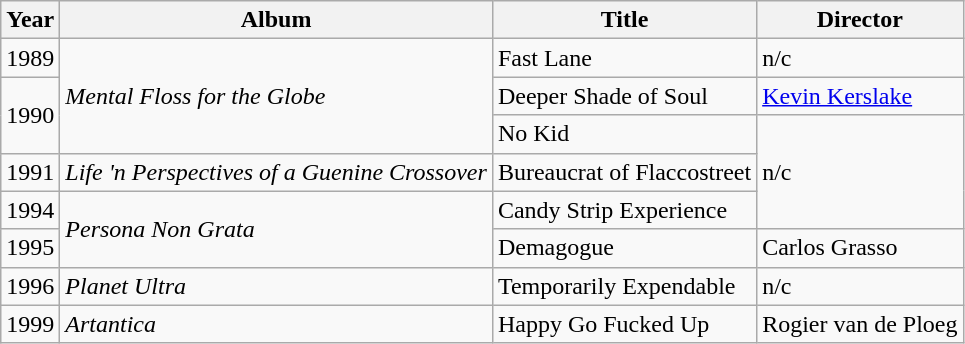<table class="wikitable">
<tr>
<th>Year</th>
<th>Album</th>
<th>Title</th>
<th>Director</th>
</tr>
<tr>
<td>1989</td>
<td rowspan="3"><em>Mental Floss for the Globe</em></td>
<td>Fast Lane</td>
<td>n/c</td>
</tr>
<tr>
<td rowspan="2">1990</td>
<td>Deeper Shade of Soul</td>
<td><a href='#'>Kevin Kerslake</a></td>
</tr>
<tr>
<td>No Kid</td>
<td rowspan="3">n/c</td>
</tr>
<tr>
<td>1991</td>
<td><em>Life 'n Perspectives of a Guenine Crossover</em></td>
<td>Bureaucrat of Flaccostreet</td>
</tr>
<tr>
<td>1994</td>
<td rowspan="2"><em>Persona Non Grata</em></td>
<td>Candy Strip Experience</td>
</tr>
<tr>
<td>1995</td>
<td>Demagogue</td>
<td>Carlos Grasso</td>
</tr>
<tr>
<td>1996</td>
<td><em>Planet Ultra</em></td>
<td>Temporarily Expendable</td>
<td>n/c</td>
</tr>
<tr>
<td>1999</td>
<td><em>Artantica</em></td>
<td>Happy Go Fucked Up</td>
<td>Rogier van de Ploeg</td>
</tr>
</table>
